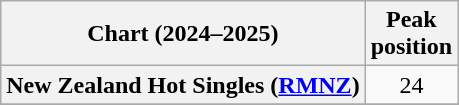<table class="wikitable sortable plainrowheaders" style="text-align:center">
<tr>
<th scope="col">Chart (2024–2025)</th>
<th scope="col">Peak<br>position</th>
</tr>
<tr>
<th scope="row">New Zealand Hot Singles (<a href='#'>RMNZ</a>)</th>
<td>24</td>
</tr>
<tr>
</tr>
<tr>
</tr>
<tr>
</tr>
</table>
